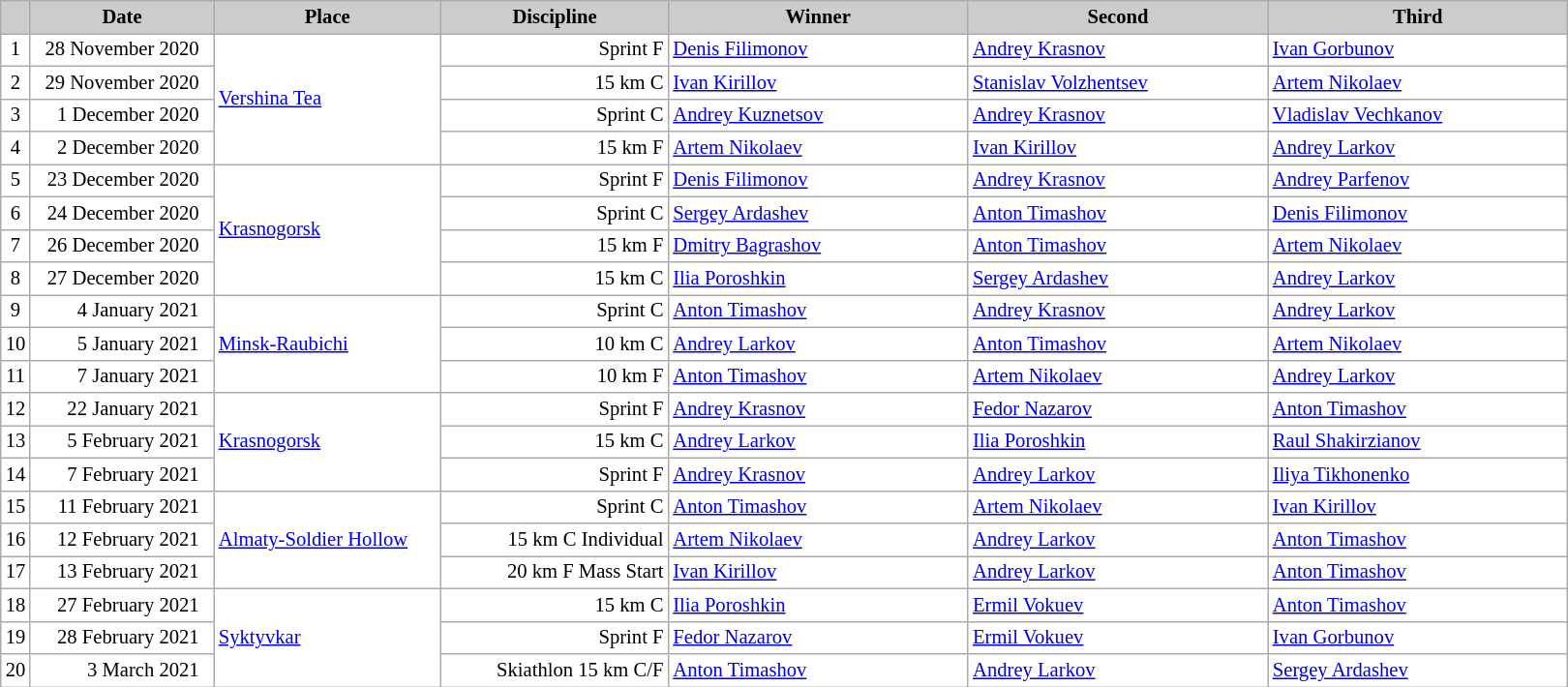<table class="wikitable plainrowheaders" style="background:#fff; font-size:86%; line-height:16px; border:grey solid 1px; border-collapse:collapse;">
<tr style="background:#ccc; text-align:center;">
<th scope="col" style="background:#ccc; width=30 px;"></th>
<th scope="col" style="background:#ccc; width:120px;">Date</th>
<th scope="col" style="background:#ccc; width:150px;">Place</th>
<th scope="col" style="background:#ccc; width:150px;">Discipline</th>
<th scope="col" style="background:#ccc; width:200px;">Winner</th>
<th scope="col" style="background:#ccc; width:200px;">Second</th>
<th scope="col" style="background:#ccc; width:200px;">Third</th>
</tr>
<tr>
<td align=center>1</td>
<td align=right>28 November 2020  </td>
<td rowspan=4> <a href='#'>Vershina Tea</a></td>
<td align=right>Sprint F</td>
<td> <a href='#'>Denis Filimonov</a></td>
<td> <a href='#'>Andrey Krasnov</a></td>
<td> <a href='#'>Ivan Gorbunov</a></td>
</tr>
<tr>
<td align=center>2</td>
<td align=right>29 November 2020  </td>
<td align=right>15 km C</td>
<td> <a href='#'>Ivan Kirillov</a></td>
<td> <a href='#'>Stanislav Volzhentsev</a></td>
<td> <a href='#'>Artem Nikolaev</a></td>
</tr>
<tr>
<td align=center>3</td>
<td align=right>1 December 2020  </td>
<td align=right>Sprint C</td>
<td> <a href='#'>Andrey Kuznetsov</a></td>
<td> <a href='#'>Andrey Krasnov</a></td>
<td> <a href='#'>Vladislav Vechkanov</a></td>
</tr>
<tr>
<td align=center>4</td>
<td align=right>2 December 2020  </td>
<td align=right>15 km F</td>
<td> <a href='#'>Artem Nikolaev</a></td>
<td> <a href='#'>Ivan Kirillov</a></td>
<td> <a href='#'>Andrey Larkov</a></td>
</tr>
<tr>
<td align=center>5</td>
<td align=right>23 December 2020  </td>
<td rowspan=4> <a href='#'>Krasnogorsk</a></td>
<td align=right>Sprint F</td>
<td> <a href='#'>Denis Filimonov</a></td>
<td> <a href='#'>Andrey Krasnov</a></td>
<td> <a href='#'>Andrey Parfenov</a></td>
</tr>
<tr>
<td align=center>6</td>
<td align=right>24 December 2020  </td>
<td align=right>Sprint C</td>
<td> <a href='#'>Sergey Ardashev</a></td>
<td> <a href='#'>Anton Timashov</a></td>
<td> <a href='#'>Denis Filimonov</a></td>
</tr>
<tr>
<td align=center>7</td>
<td align=right>26 December 2020  </td>
<td align=right>15 km F</td>
<td> <a href='#'>Dmitry Bagrashov</a></td>
<td> <a href='#'>Anton Timashov</a></td>
<td> <a href='#'>Artem Nikolaev</a></td>
</tr>
<tr>
<td align=center>8</td>
<td align=right>27 December 2020  </td>
<td align=right>15 km C</td>
<td> <a href='#'>Ilia Poroshkin</a></td>
<td> <a href='#'>Sergey Ardashev</a></td>
<td> <a href='#'>Andrey Larkov</a></td>
</tr>
<tr>
<td align=center>9</td>
<td align=right>4 January 2021  </td>
<td rowspan=3> <a href='#'>Minsk-Raubichi</a></td>
<td align=right>Sprint C</td>
<td> <a href='#'>Anton Timashov</a></td>
<td> <a href='#'>Andrey Krasnov</a></td>
<td> <a href='#'>Andrey Larkov</a></td>
</tr>
<tr>
<td align=center>10</td>
<td align=right>5 January 2021  </td>
<td align=right>10 km C</td>
<td> <a href='#'>Andrey Larkov</a></td>
<td> <a href='#'>Anton Timashov</a></td>
<td> <a href='#'>Artem Nikolaev</a></td>
</tr>
<tr>
<td align=center>11</td>
<td align=right>7 January 2021  </td>
<td align=right>10 km F</td>
<td> <a href='#'>Anton Timashov</a></td>
<td> <a href='#'>Artem Nikolaev</a></td>
<td> <a href='#'>Andrey Larkov</a></td>
</tr>
<tr>
<td align=center>12</td>
<td align=right>22 January 2021  </td>
<td rowspan=3> <a href='#'>Krasnogorsk</a></td>
<td align=right>Sprint F</td>
<td> <a href='#'>Andrey Krasnov</a></td>
<td> <a href='#'>Fedor Nazarov</a></td>
<td> <a href='#'>Anton Timashov</a></td>
</tr>
<tr>
<td align=center>13</td>
<td align=right>5 February 2021  </td>
<td align=right>15 km C</td>
<td> <a href='#'>Andrey Larkov</a></td>
<td> <a href='#'>Ilia Poroshkin</a></td>
<td> <a href='#'>Raul Shakirzianov</a></td>
</tr>
<tr>
<td align=center>14</td>
<td align=right>7 February 2021  </td>
<td align=right>Sprint F</td>
<td> <a href='#'>Andrey Krasnov</a></td>
<td> <a href='#'>Andrey Larkov</a></td>
<td> <a href='#'>Iliya Tikhonenko</a></td>
</tr>
<tr>
<td align=center>15</td>
<td align=right>11 February 2021  </td>
<td rowspan=3> <a href='#'>Almaty-Soldier Hollow</a></td>
<td align=right>Sprint C</td>
<td> <a href='#'>Anton Timashov</a></td>
<td> <a href='#'>Artem Nikolaev</a></td>
<td> <a href='#'>Ivan Kirillov</a></td>
</tr>
<tr>
<td align=center>16</td>
<td align=right>12 February 2021  </td>
<td align=right>15 km C Individual</td>
<td> <a href='#'>Artem Nikolaev</a></td>
<td> <a href='#'>Andrey Larkov</a></td>
<td> <a href='#'>Anton Timashov</a></td>
</tr>
<tr>
<td align=center>17</td>
<td align=right>13 February 2021  </td>
<td align=right>20 km F Mass Start</td>
<td> <a href='#'>Ivan Kirillov</a></td>
<td> <a href='#'>Andrey Larkov</a></td>
<td> <a href='#'>Anton Timashov</a></td>
</tr>
<tr>
<td align=center>18</td>
<td align=right>27 February 2021  </td>
<td rowspan=3> <a href='#'>Syktyvkar</a></td>
<td align=right>15 km C</td>
<td> <a href='#'>Ilia Poroshkin</a></td>
<td> <a href='#'>Ermil Vokuev</a></td>
<td> <a href='#'>Anton Timashov</a></td>
</tr>
<tr>
<td align=center>19</td>
<td align=right>28 February 2021  </td>
<td align=right>Sprint F</td>
<td> <a href='#'>Fedor Nazarov</a></td>
<td> <a href='#'>Ermil Vokuev</a></td>
<td> <a href='#'>Ivan Gorbunov</a></td>
</tr>
<tr>
<td align=center>20</td>
<td align=right>3 March 2021  </td>
<td align=right>Skiathlon 15 km C/F</td>
<td> <a href='#'>Anton Timashov</a></td>
<td> <a href='#'>Andrey Larkov</a></td>
<td> <a href='#'>Sergey Ardashev</a></td>
</tr>
</table>
